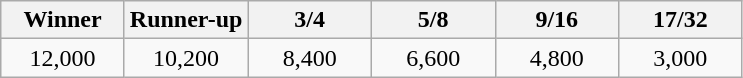<table class="wikitable">
<tr>
<th width=75>Winner</th>
<th width=75>Runner-up</th>
<th width=75>3/4</th>
<th width=75>5/8</th>
<th width=75>9/16</th>
<th width=75>17/32</th>
</tr>
<tr>
<td align=center>12,000</td>
<td align=center>10,200</td>
<td align=center>8,400</td>
<td align=center>6,600</td>
<td align=center>4,800</td>
<td align=center>3,000</td>
</tr>
</table>
